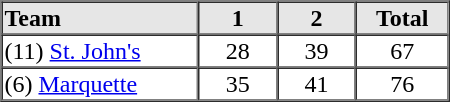<table border=1 cellspacing=0 width=300 style="margin-left:3em;">
<tr style="text-align:center; background-color:#e6e6e6;">
<th align=left width=25%>Team</th>
<th width=10%>1</th>
<th width=10%>2</th>
<th width=10%>Total</th>
</tr>
<tr style="text-align:center;">
<td align=left>(11) <a href='#'>St. John's</a></td>
<td>28</td>
<td>39</td>
<td>67</td>
</tr>
<tr style="text-align:center;">
<td align=left>(6) <a href='#'>Marquette</a></td>
<td>35</td>
<td>41</td>
<td>76</td>
</tr>
<tr style="text-align:center;">
</tr>
</table>
